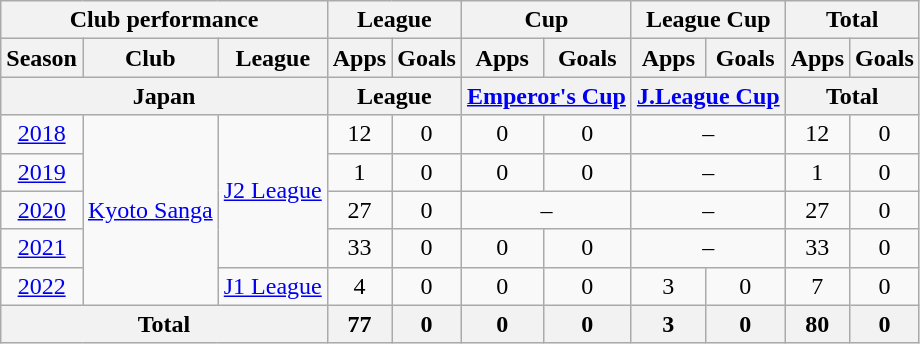<table class="wikitable" style="text-align:center;">
<tr>
<th colspan=3>Club performance</th>
<th colspan=2>League</th>
<th colspan=2>Cup</th>
<th colspan="2">League Cup</th>
<th colspan=2>Total</th>
</tr>
<tr>
<th>Season</th>
<th>Club</th>
<th>League</th>
<th>Apps</th>
<th>Goals</th>
<th>Apps</th>
<th>Goals</th>
<th>Apps</th>
<th>Goals</th>
<th>Apps</th>
<th>Goals</th>
</tr>
<tr>
<th colspan=3>Japan</th>
<th colspan=2>League</th>
<th colspan=2><a href='#'>Emperor's Cup</a></th>
<th colspan="2"><a href='#'>J.League Cup</a></th>
<th colspan=2>Total</th>
</tr>
<tr>
<td><a href='#'>2018</a></td>
<td rowspan="5"><a href='#'>Kyoto Sanga</a></td>
<td rowspan="4"><a href='#'>J2 League</a></td>
<td>12</td>
<td>0</td>
<td>0</td>
<td>0</td>
<td colspan="2">–</td>
<td>12</td>
<td>0</td>
</tr>
<tr>
<td><a href='#'>2019</a></td>
<td>1</td>
<td>0</td>
<td>0</td>
<td>0</td>
<td colspan="2">–</td>
<td>1</td>
<td>0</td>
</tr>
<tr>
<td><a href='#'>2020</a></td>
<td>27</td>
<td>0</td>
<td colspan="2">–</td>
<td colspan="2">–</td>
<td>27</td>
<td>0</td>
</tr>
<tr>
<td><a href='#'>2021</a></td>
<td>33</td>
<td>0</td>
<td>0</td>
<td>0</td>
<td colspan="2">–</td>
<td>33</td>
<td>0</td>
</tr>
<tr>
<td><a href='#'>2022</a></td>
<td><a href='#'>J1 League</a></td>
<td>4</td>
<td>0</td>
<td>0</td>
<td>0</td>
<td>3</td>
<td>0</td>
<td>7</td>
<td>0</td>
</tr>
<tr>
<th colspan="3">Total</th>
<th>77</th>
<th>0</th>
<th>0</th>
<th>0</th>
<th>3</th>
<th>0</th>
<th>80</th>
<th>0</th>
</tr>
</table>
